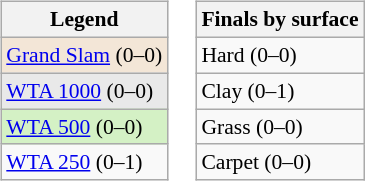<table>
<tr valign=top>
<td><br><table class=wikitable style="font-size:90%">
<tr>
<th>Legend</th>
</tr>
<tr>
<td bgcolor=f3e6d7><a href='#'>Grand Slam</a> (0–0)</td>
</tr>
<tr>
<td bgcolor=e9e9e9><a href='#'>WTA 1000</a> (0–0)</td>
</tr>
<tr>
<td bgcolor=d4f1c5><a href='#'>WTA 500</a> (0–0)</td>
</tr>
<tr>
<td><a href='#'>WTA 250</a> (0–1)</td>
</tr>
</table>
</td>
<td><br><table class=wikitable style="font-size:90%">
<tr>
<th>Finals by surface</th>
</tr>
<tr>
<td>Hard (0–0)</td>
</tr>
<tr>
<td>Clay (0–1)</td>
</tr>
<tr>
<td>Grass (0–0)</td>
</tr>
<tr>
<td>Carpet (0–0)</td>
</tr>
</table>
</td>
</tr>
</table>
